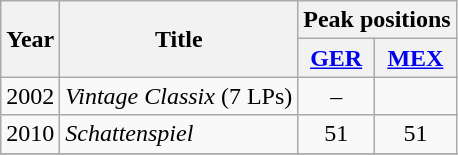<table class="wikitable">
<tr>
<th rowspan="2">Year</th>
<th rowspan="2">Title</th>
<th colspan="2">Peak positions</th>
</tr>
<tr>
<th><a href='#'>GER</a></th>
<th><a href='#'>MEX</a></th>
</tr>
<tr>
<td>2002</td>
<td><em>Vintage Classix</em> (7 LPs)</td>
<td align="center" >–</td>
</tr>
<tr>
<td>2010</td>
<td><em>Schattenspiel</em></td>
<td align="center" >51</td>
<td align="center" >51</td>
</tr>
<tr>
</tr>
</table>
